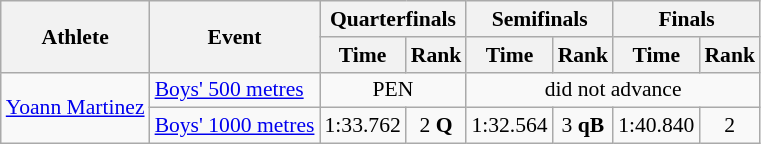<table class="wikitable" style="font-size:90%;">
<tr>
<th rowspan=2>Athlete</th>
<th rowspan=2>Event</th>
<th colspan=2>Quarterfinals</th>
<th colspan=2>Semifinals</th>
<th colspan=2>Finals</th>
</tr>
<tr>
<th>Time</th>
<th>Rank</th>
<th>Time</th>
<th>Rank</th>
<th>Time</th>
<th>Rank</th>
</tr>
<tr>
<td rowspan=2><a href='#'>Yoann Martinez</a></td>
<td><a href='#'>Boys' 500 metres</a></td>
<td align=center colspan=2>PEN</td>
<td align=center colspan=4>did not advance</td>
</tr>
<tr>
<td><a href='#'>Boys' 1000 metres</a></td>
<td align=center>1:33.762</td>
<td align=center>2 <strong>Q</strong></td>
<td align=center>1:32.564</td>
<td align=center>3 <strong>qB</strong></td>
<td align=center>1:40.840</td>
<td align=center>2</td>
</tr>
</table>
